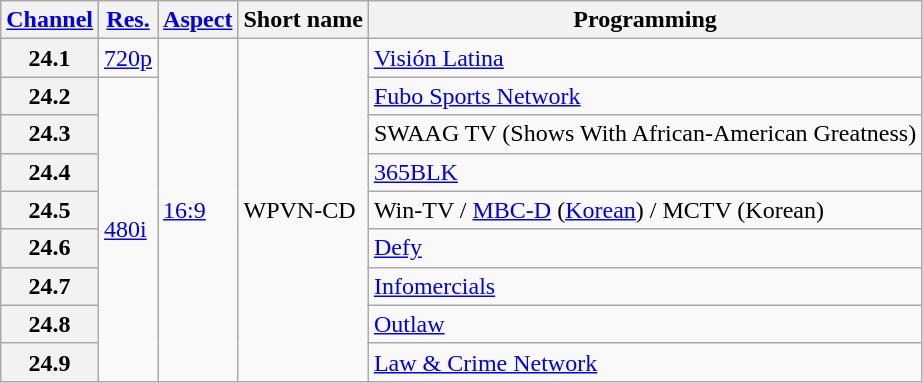<table class="wikitable">
<tr>
<th scope = "col"><a href='#'>Channel</a></th>
<th scope = "col"><a href='#'>Res.</a></th>
<th scope = "col"><a href='#'>Aspect</a></th>
<th scope = "col">Short name</th>
<th scope = "col">Programming</th>
</tr>
<tr>
<th scope = "row">24.1</th>
<td><a href='#'>720p</a></td>
<td rowspan=10><a href='#'>16:9</a></td>
<td rowspan="9">WPVN-CD</td>
<td><a href='#'>Visión Latina</a></td>
</tr>
<tr>
<th scope = "row">24.2</th>
<td rowspan="8"><a href='#'>480i</a></td>
<td><a href='#'>Fubo Sports Network</a></td>
</tr>
<tr>
<th scope = "row">24.3</th>
<td>SWAAG TV (Shows With African-American Greatness)</td>
</tr>
<tr>
<th scope = "row">24.4</th>
<td><a href='#'>365BLK</a></td>
</tr>
<tr>
<th scope = "row">24.5</th>
<td>Win-TV / <a href='#'>MBC-D</a> (<a href='#'>Korean</a>) / MCTV (Korean)</td>
</tr>
<tr>
<th scope = "row">24.6</th>
<td><a href='#'>Defy</a></td>
</tr>
<tr>
<th scope = "row">24.7</th>
<td><a href='#'>Infomercials</a></td>
</tr>
<tr>
<th scope = "row">24.8</th>
<td><a href='#'>Outlaw</a></td>
</tr>
<tr>
<th scope = "row">24.9</th>
<td><a href='#'>Law & Crime Network</a></td>
</tr>
</table>
